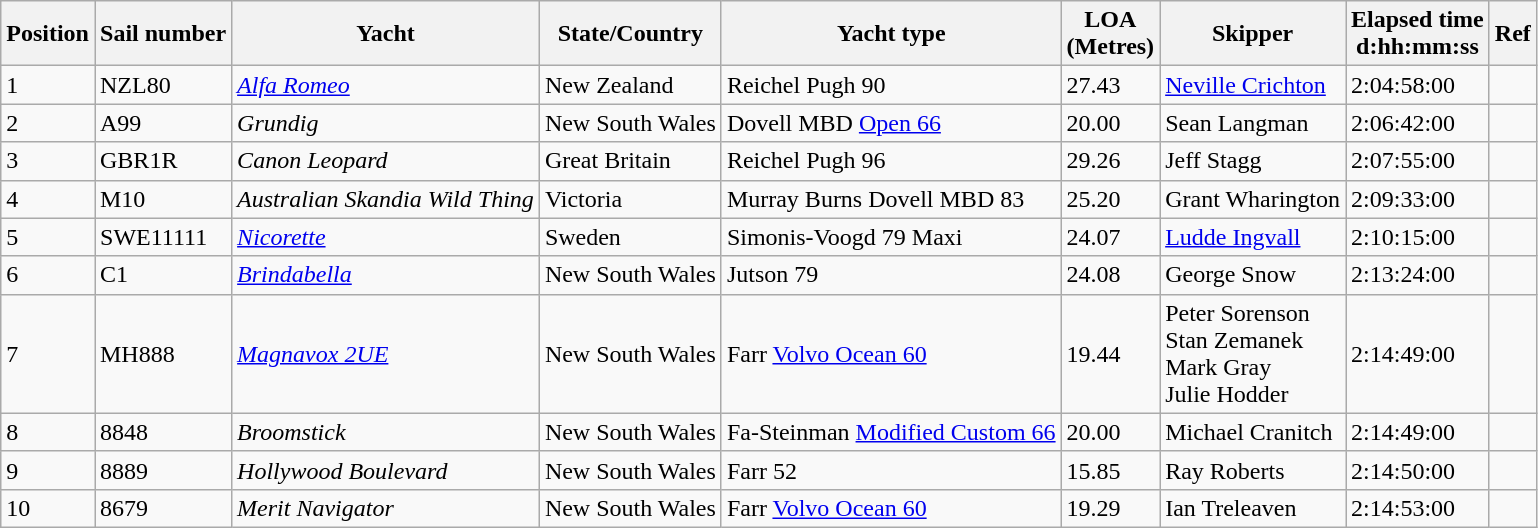<table class="wikitable">
<tr>
<th>Position</th>
<th>Sail number</th>
<th>Yacht</th>
<th>State/Country</th>
<th>Yacht type</th>
<th>LOA <br>(Metres)</th>
<th>Skipper</th>
<th>Elapsed time <br>d:hh:mm:ss</th>
<th>Ref</th>
</tr>
<tr>
<td>1</td>
<td>NZL80</td>
<td><em><a href='#'>Alfa Romeo</a></em></td>
<td> New Zealand</td>
<td>Reichel Pugh 90</td>
<td>27.43</td>
<td><a href='#'>Neville Crichton</a></td>
<td>2:04:58:00</td>
<td></td>
</tr>
<tr>
<td>2</td>
<td>A99</td>
<td><em>Grundig</em></td>
<td> New South Wales</td>
<td>Dovell MBD <a href='#'>Open 66</a></td>
<td>20.00</td>
<td>Sean Langman</td>
<td>2:06:42:00</td>
<td></td>
</tr>
<tr>
<td>3</td>
<td>GBR1R</td>
<td><em>Canon Leopard</em></td>
<td> Great Britain</td>
<td>Reichel Pugh 96</td>
<td>29.26</td>
<td>Jeff Stagg</td>
<td>2:07:55:00</td>
<td></td>
</tr>
<tr>
<td>4</td>
<td>M10</td>
<td><em>Australian Skandia Wild Thing</em></td>
<td> Victoria</td>
<td>Murray Burns Dovell MBD 83</td>
<td>25.20</td>
<td>Grant Wharington</td>
<td>2:09:33:00</td>
<td></td>
</tr>
<tr>
<td>5</td>
<td>SWE11111</td>
<td><em><a href='#'>Nicorette</a></em></td>
<td> Sweden</td>
<td>Simonis-Voogd 79 Maxi</td>
<td>24.07</td>
<td><a href='#'>Ludde Ingvall</a></td>
<td>2:10:15:00</td>
<td></td>
</tr>
<tr>
<td>6</td>
<td>C1</td>
<td><em><a href='#'>Brindabella</a></em></td>
<td> New South Wales</td>
<td>Jutson 79</td>
<td>24.08</td>
<td>George Snow</td>
<td>2:13:24:00</td>
<td></td>
</tr>
<tr>
<td>7</td>
<td>MH888</td>
<td><em><a href='#'>Magnavox 2UE</a></em></td>
<td> New South Wales</td>
<td>Farr <a href='#'>Volvo Ocean 60</a></td>
<td>19.44</td>
<td>Peter Sorenson<br>Stan Zemanek<br>Mark Gray<br>Julie Hodder</td>
<td>2:14:49:00</td>
<td></td>
</tr>
<tr>
<td>8</td>
<td>8848</td>
<td><em>Broomstick</em></td>
<td> New South Wales</td>
<td>Fa-Steinman <a href='#'>Modified Custom 66</a></td>
<td>20.00</td>
<td>Michael Cranitch</td>
<td>2:14:49:00</td>
<td></td>
</tr>
<tr>
<td>9</td>
<td>8889</td>
<td><em>Hollywood Boulevard</em></td>
<td> New South Wales</td>
<td>Farr 52</td>
<td>15.85</td>
<td>Ray Roberts</td>
<td>2:14:50:00</td>
<td></td>
</tr>
<tr>
<td>10</td>
<td>8679</td>
<td><em>Merit Navigator</em></td>
<td> New South Wales</td>
<td>Farr <a href='#'>Volvo Ocean 60</a></td>
<td>19.29</td>
<td>Ian Treleaven</td>
<td>2:14:53:00</td>
<td></td>
</tr>
</table>
